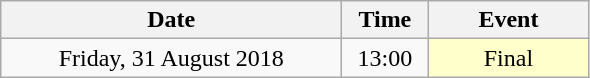<table class = "wikitable" style="text-align:center;">
<tr>
<th width=220>Date</th>
<th width=50>Time</th>
<th width=100>Event</th>
</tr>
<tr>
<td>Friday, 31 August 2018</td>
<td>13:00</td>
<td bgcolor=ffffcc>Final</td>
</tr>
</table>
